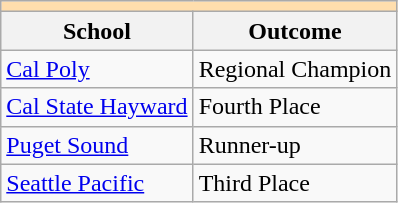<table class="wikitable" style="float:left; margin-right:1em;">
<tr>
<th colspan="3" style="background:#ffdead;"></th>
</tr>
<tr>
<th>School</th>
<th>Outcome</th>
</tr>
<tr>
<td><a href='#'>Cal Poly</a></td>
<td>Regional Champion</td>
</tr>
<tr>
<td><a href='#'>Cal State Hayward</a></td>
<td>Fourth Place</td>
</tr>
<tr>
<td><a href='#'>Puget Sound</a></td>
<td>Runner-up</td>
</tr>
<tr>
<td><a href='#'>Seattle Pacific</a></td>
<td>Third Place</td>
</tr>
</table>
